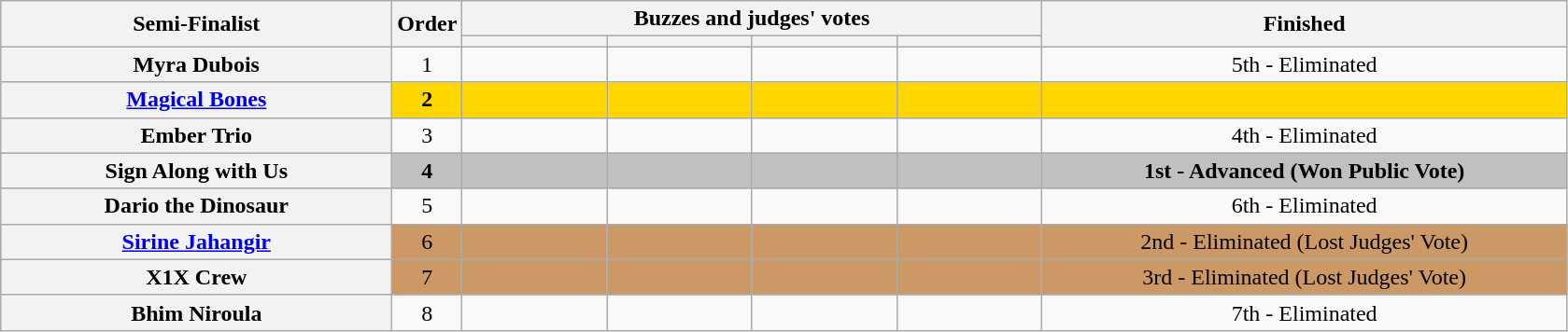<table class="wikitable plainrowheaders sortable" style="text-align:center;">
<tr>
<th scope="col" rowspan="2" class="unsortable" style="width:17em;">Semi-Finalist </th>
<th scope="col" rowspan="2" style="width:1em;">Order</th>
<th scope="col" colspan="4" class="unsortable" style="width:24em;">Buzzes and judges' votes</th>
<th scope="col" rowspan="2" style="width:23em;">Finished </th>
</tr>
<tr>
<th scope="col" class="unsortable" style="width:6em;"></th>
<th scope="col" class="unsortable" style="width:6em;"></th>
<th scope="col" class="unsortable" style="width:6em;"></th>
<th scope="col" class="unsortable" style="width:6em;"></th>
</tr>
<tr>
<th scope="row">Myra Dubois</th>
<td>1</td>
<td style="text-align:center;"></td>
<td style="text-align:center;"></td>
<td style="text-align:center;"></td>
<td style="text-align:center;"></td>
<td>5th - Eliminated</td>
</tr>
<tr bgcolor=gold>
<th scope="row"><strong><a href='#'>Magical Bones</a></strong></th>
<td><strong>2</strong></td>
<td style="text-align:center;"></td>
<td style="text-align:center;"></td>
<td style="text-align:center;"></td>
<td style="text-align:center;"></td>
<td><strong></strong></td>
</tr>
<tr>
<th scope="row">Ember Trio</th>
<td>3</td>
<td style="text-align:center;"></td>
<td style="text-align:center;"></td>
<td style="text-align:center;"></td>
<td style="text-align:center;"></td>
<td>4th - Eliminated</td>
</tr>
<tr bgcolor=silver>
<th scope="row"><strong>Sign Along with Us</strong></th>
<td><strong>4</strong></td>
<td style="text-align:center;"></td>
<td style="text-align:center;"></td>
<td style="text-align:center;"></td>
<td style="text-align:center;"></td>
<td><strong>1st - Advanced (Won Public Vote)</strong></td>
</tr>
<tr>
<th scope="row">Dario the Dinosaur</th>
<td>5</td>
<td style="text-align:center;"></td>
<td style="text-align:center;"></td>
<td style="text-align:center;"></td>
<td style="text-align:center;"></td>
<td>6th - Eliminated</td>
</tr>
<tr bgcolor=#c96>
<th scope="row"><a href='#'>Sirine Jahangir</a></th>
<td>6</td>
<td style="text-align:center;"></td>
<td style="text-align:center;"></td>
<td style="text-align:center;"></td>
<td style="text-align:center;"></td>
<td>2nd - Eliminated (Lost Judges' Vote)</td>
</tr>
<tr bgcolor=#c96>
<th scope="row">X1X Crew</th>
<td>7</td>
<td style="text-align:center;"></td>
<td style="text-align:center;"></td>
<td style="text-align:center;"></td>
<td style="text-align:center;"></td>
<td>3rd - Eliminated (Lost Judges' Vote)</td>
</tr>
<tr>
<th scope="row">Bhim Niroula</th>
<td>8</td>
<td style="text-align:center;"></td>
<td style="text-align:center;"></td>
<td style="text-align:center;"></td>
<td style="text-align:center;"></td>
<td>7th - Eliminated</td>
</tr>
</table>
